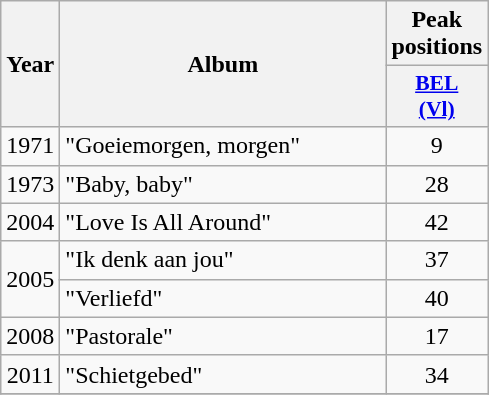<table class="wikitable">
<tr>
<th align="center" rowspan="2" width="10">Year</th>
<th align="center" rowspan="2" width="210">Album</th>
<th align="center" colspan="1" width="20">Peak positions</th>
</tr>
<tr>
<th scope="col" style="width:3em;font-size:90%;"><a href='#'>BEL <br>(Vl)</a><br></th>
</tr>
<tr>
<td style="text-align:center;">1971</td>
<td>"Goeiemorgen, morgen"</td>
<td style="text-align:center;">9</td>
</tr>
<tr>
<td style="text-align:center;">1973</td>
<td>"Baby, baby"</td>
<td style="text-align:center;">28</td>
</tr>
<tr>
<td style="text-align:center;">2004</td>
<td>"Love Is All Around"</td>
<td style="text-align:center;">42</td>
</tr>
<tr>
<td style="text-align:center;"rowspan=2>2005</td>
<td>"Ik denk aan jou"</td>
<td style="text-align:center;">37</td>
</tr>
<tr>
<td>"Verliefd"</td>
<td style="text-align:center;">40</td>
</tr>
<tr>
<td style="text-align:center;">2008</td>
<td>"Pastorale"</td>
<td style="text-align:center;">17</td>
</tr>
<tr>
<td style="text-align:center;">2011</td>
<td>"Schietgebed"</td>
<td style="text-align:center;">34</td>
</tr>
<tr>
</tr>
</table>
